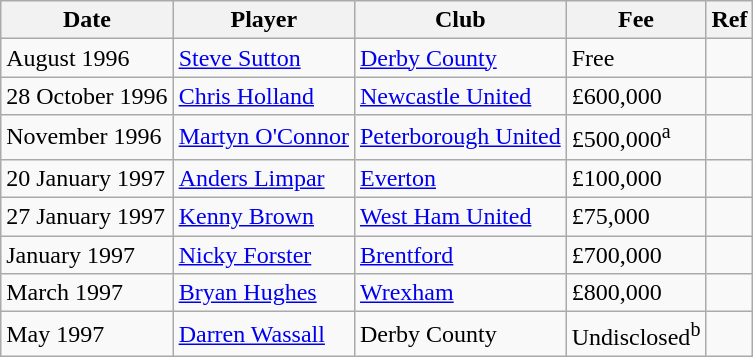<table class="wikitable" style="text-align: left">
<tr>
<th>Date</th>
<th>Player</th>
<th>Club</th>
<th>Fee</th>
<th>Ref</th>
</tr>
<tr>
<td>August 1996</td>
<td><a href='#'>Steve Sutton</a></td>
<td><a href='#'>Derby County</a></td>
<td>Free</td>
<td style="text-align: center"></td>
</tr>
<tr>
<td>28 October 1996</td>
<td><a href='#'>Chris Holland</a></td>
<td><a href='#'>Newcastle United</a></td>
<td>£600,000</td>
<td style="text-align: center"></td>
</tr>
<tr>
<td>November 1996</td>
<td><a href='#'>Martyn O'Connor</a></td>
<td><a href='#'>Peterborough United</a></td>
<td>£500,000<sup>a</sup></td>
<td style="text-align: center"></td>
</tr>
<tr>
<td>20 January 1997</td>
<td><a href='#'>Anders Limpar</a></td>
<td><a href='#'>Everton</a></td>
<td>£100,000</td>
<td style="text-align: center"></td>
</tr>
<tr>
<td>27 January 1997</td>
<td><a href='#'>Kenny Brown</a></td>
<td><a href='#'>West Ham United</a></td>
<td>£75,000</td>
<td style="text-align: center"></td>
</tr>
<tr>
<td>January 1997</td>
<td><a href='#'>Nicky Forster</a></td>
<td><a href='#'>Brentford</a></td>
<td>£700,000</td>
<td style="text-align: center"></td>
</tr>
<tr>
<td>March 1997</td>
<td><a href='#'>Bryan Hughes</a></td>
<td><a href='#'>Wrexham</a></td>
<td>£800,000</td>
<td style="text-align: center"></td>
</tr>
<tr>
<td>May 1997</td>
<td><a href='#'>Darren Wassall</a></td>
<td>Derby County</td>
<td>Undisclosed<sup>b</sup></td>
<td style="text-align: center"></td>
</tr>
</table>
